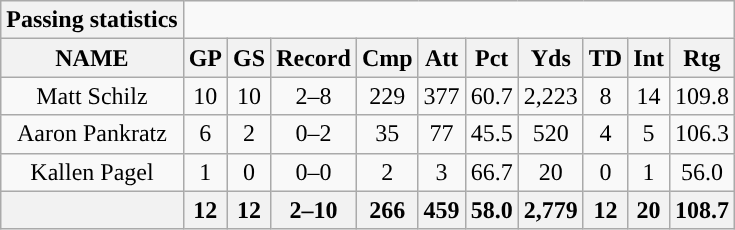<table class="wikitable sortable" style="text-align:center;">
<tr>
<th style="text-align:center; ">Passing statistics</th>
</tr>
<tr>
<th>NAME</th>
<th>GP</th>
<th>GS</th>
<th>Record</th>
<th>Cmp</th>
<th>Att</th>
<th>Pct</th>
<th>Yds</th>
<th>TD</th>
<th>Int</th>
<th>Rtg</th>
</tr>
<tr>
<td>Matt Schilz</td>
<td>10</td>
<td>10</td>
<td>2–8</td>
<td>229</td>
<td>377</td>
<td>60.7</td>
<td>2,223</td>
<td>8</td>
<td>14</td>
<td>109.8</td>
</tr>
<tr>
<td>Aaron Pankratz</td>
<td>6</td>
<td>2</td>
<td>0–2</td>
<td>35</td>
<td>77</td>
<td>45.5</td>
<td>520</td>
<td>4</td>
<td>5</td>
<td>106.3</td>
</tr>
<tr>
<td>Kallen Pagel</td>
<td>1</td>
<td>0</td>
<td>0–0</td>
<td>2</td>
<td>3</td>
<td>66.7</td>
<td>20</td>
<td>0</td>
<td>1</td>
<td>56.0</td>
</tr>
<tr>
<th colspan="1"></th>
<th>12</th>
<th>12</th>
<th>2–10</th>
<th>266</th>
<th>459</th>
<th>58.0</th>
<th>2,779</th>
<th>12</th>
<th>20</th>
<th>108.7</th>
</tr>
</table>
